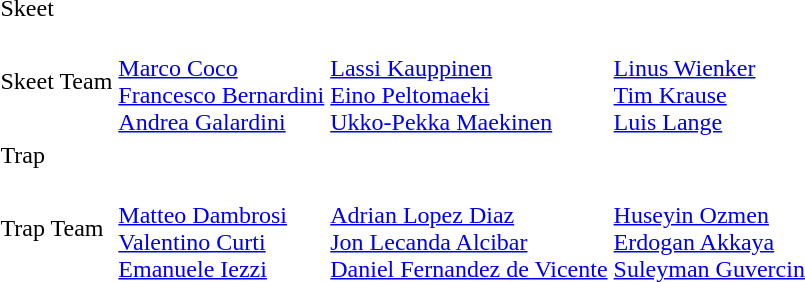<table>
<tr>
<td>Skeet</td>
<td></td>
<td></td>
<td></td>
</tr>
<tr>
<td>Skeet Team</td>
<td><br><a href='#'>Marco Coco</a><br><a href='#'>Francesco Bernardini</a><br><a href='#'>Andrea Galardini</a></td>
<td><br><a href='#'>Lassi Kauppinen</a><br><a href='#'>Eino Peltomaeki</a><br><a href='#'>Ukko-Pekka Maekinen</a></td>
<td><br><a href='#'>Linus Wienker</a><br><a href='#'>Tim Krause</a><br><a href='#'>Luis Lange</a></td>
</tr>
<tr>
<td>Trap</td>
<td></td>
<td></td>
<td></td>
</tr>
<tr>
<td>Trap Team</td>
<td><br><a href='#'>Matteo Dambrosi</a><br><a href='#'>Valentino Curti</a><br><a href='#'>Emanuele Iezzi</a></td>
<td><br><a href='#'>Adrian Lopez Diaz</a><br><a href='#'>Jon Lecanda Alcibar</a><br><a href='#'>Daniel Fernandez de Vicente</a></td>
<td><br><a href='#'>Huseyin Ozmen</a><br><a href='#'>Erdogan Akkaya</a><br><a href='#'>Suleyman Guvercin</a></td>
</tr>
</table>
